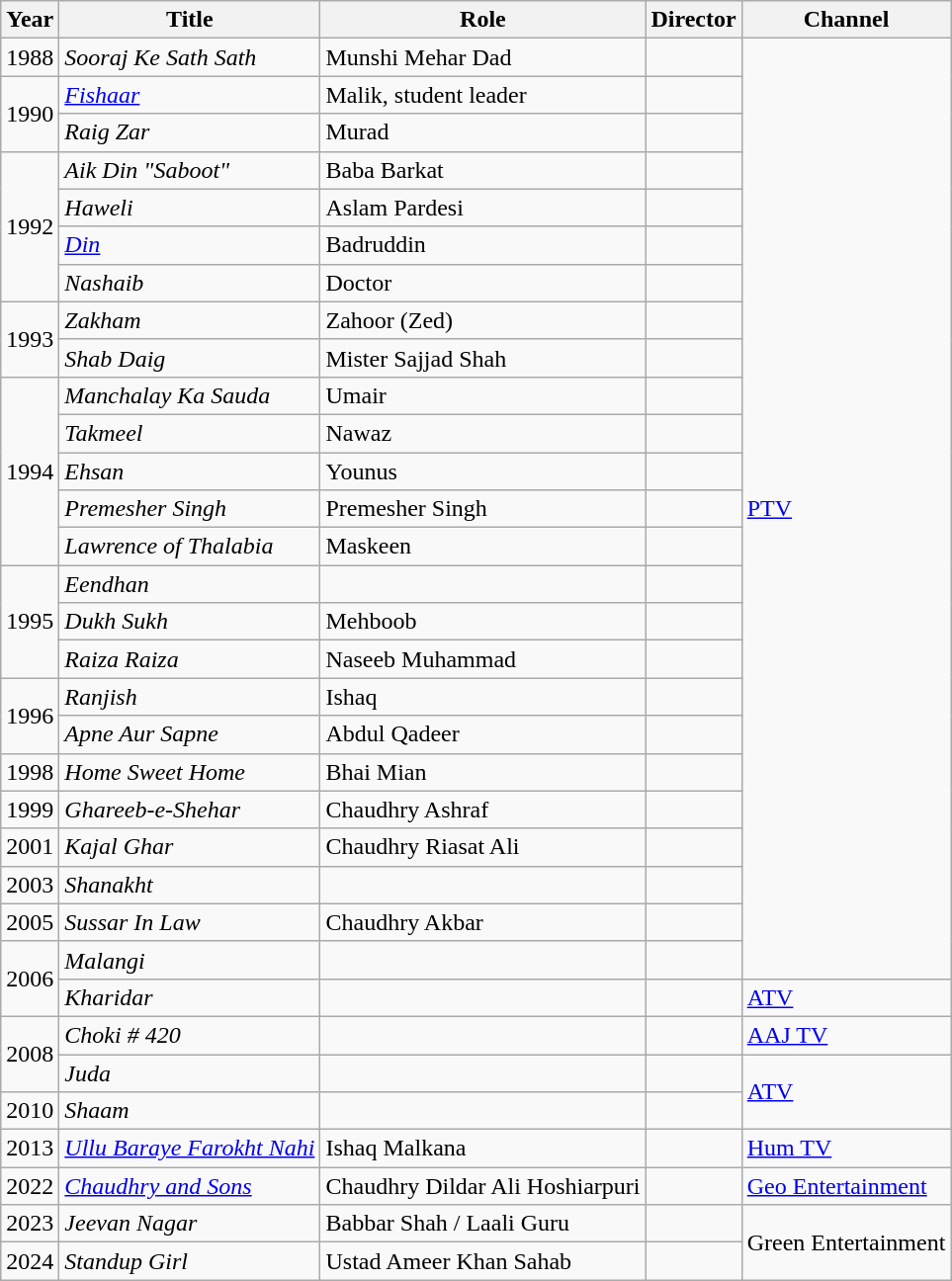<table class="wikitable sortable">
<tr>
<th>Year</th>
<th>Title</th>
<th>Role</th>
<th>Director</th>
<th>Channel</th>
</tr>
<tr>
<td>1988</td>
<td><em>Sooraj Ke Sath Sath</em></td>
<td>Munshi Mehar Dad</td>
<td></td>
<td rowspan="25"><a href='#'>PTV</a></td>
</tr>
<tr>
<td rowspan="2">1990</td>
<td><em><a href='#'>Fishaar</a></em></td>
<td>Malik, student leader</td>
<td></td>
</tr>
<tr>
<td><em>Raig Zar</em></td>
<td>Murad</td>
<td></td>
</tr>
<tr>
<td rowspan="4">1992</td>
<td><em>Aik Din "Saboot"</em></td>
<td>Baba Barkat</td>
<td></td>
</tr>
<tr>
<td><em>Haweli</em></td>
<td>Aslam Pardesi</td>
<td></td>
</tr>
<tr>
<td><em><a href='#'>Din</a></em></td>
<td>Badruddin</td>
<td></td>
</tr>
<tr>
<td><em>Nashaib</em></td>
<td>Doctor</td>
<td></td>
</tr>
<tr>
<td rowspan="2">1993</td>
<td><em>Zakham</em></td>
<td>Zahoor (Zed)</td>
<td></td>
</tr>
<tr>
<td><em>Shab Daig</em></td>
<td>Mister Sajjad Shah</td>
<td></td>
</tr>
<tr>
<td rowspan="5">1994</td>
<td><em>Manchalay Ka Sauda</em></td>
<td>Umair</td>
<td></td>
</tr>
<tr>
<td><em>Takmeel</em></td>
<td>Nawaz</td>
<td></td>
</tr>
<tr>
<td><em>Ehsan</em></td>
<td>Younus</td>
<td></td>
</tr>
<tr>
<td><em>Premesher Singh</em></td>
<td>Premesher Singh</td>
<td></td>
</tr>
<tr>
<td><em>Lawrence of Thalabia</em></td>
<td>Maskeen</td>
<td></td>
</tr>
<tr>
<td rowspan="3">1995</td>
<td><em>Eendhan</em></td>
<td></td>
<td></td>
</tr>
<tr>
<td><em>Dukh Sukh</em></td>
<td>Mehboob</td>
<td></td>
</tr>
<tr>
<td><em>Raiza Raiza</em></td>
<td>Naseeb Muhammad</td>
<td></td>
</tr>
<tr>
<td rowspan="2">1996</td>
<td><em>Ranjish</em></td>
<td>Ishaq</td>
<td></td>
</tr>
<tr>
<td><em>Apne Aur Sapne</em></td>
<td>Abdul Qadeer</td>
<td></td>
</tr>
<tr>
<td>1998</td>
<td><em>Home Sweet Home</em></td>
<td>Bhai Mian</td>
<td></td>
</tr>
<tr>
<td>1999</td>
<td><em>Ghareeb-e-Shehar</em></td>
<td>Chaudhry Ashraf</td>
<td></td>
</tr>
<tr>
<td>2001</td>
<td><em>Kajal Ghar</em></td>
<td>Chaudhry Riasat Ali</td>
<td></td>
</tr>
<tr>
<td>2003</td>
<td><em>Shanakht</em></td>
<td></td>
<td></td>
</tr>
<tr>
<td>2005</td>
<td><em>Sussar In Law</em></td>
<td>Chaudhry Akbar</td>
<td></td>
</tr>
<tr>
<td rowspan="2">2006</td>
<td><em>Malangi</em></td>
<td></td>
<td></td>
</tr>
<tr>
<td><em>Kharidar</em></td>
<td></td>
<td></td>
<td><a href='#'>ATV</a></td>
</tr>
<tr>
<td rowspan="2">2008</td>
<td><em>Choki # 420</em></td>
<td></td>
<td></td>
<td><a href='#'>AAJ TV</a></td>
</tr>
<tr>
<td><em>Juda</em></td>
<td></td>
<td></td>
<td rowspan="2"><a href='#'>ATV</a></td>
</tr>
<tr>
<td>2010</td>
<td><em>Shaam</em></td>
<td></td>
<td></td>
</tr>
<tr>
<td>2013</td>
<td><em><a href='#'>Ullu Baraye Farokht Nahi</a></em></td>
<td>Ishaq Malkana</td>
<td></td>
<td><a href='#'>Hum TV</a></td>
</tr>
<tr>
<td>2022</td>
<td><em><a href='#'>Chaudhry and Sons</a></em></td>
<td>Chaudhry Dildar Ali Hoshiarpuri</td>
<td></td>
<td><a href='#'>Geo Entertainment</a></td>
</tr>
<tr>
<td>2023</td>
<td><em>Jeevan Nagar</em></td>
<td>Babbar Shah / Laali Guru</td>
<td></td>
<td rowspan="2">Green Entertainment</td>
</tr>
<tr>
<td>2024</td>
<td><em>Standup Girl</em></td>
<td>Ustad Ameer Khan Sahab</td>
<td></td>
</tr>
</table>
